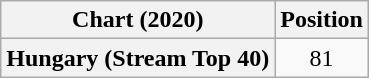<table class="wikitable plainrowheaders">
<tr>
<th scope="col">Chart (2020)</th>
<th scope="col">Position</th>
</tr>
<tr>
<th scope="row">Hungary (Stream Top 40)</th>
<td align=center>81</td>
</tr>
</table>
